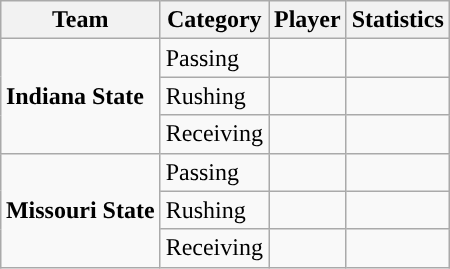<table class="wikitable" style="float: right;">
<tr>
<th>Team</th>
<th>Category</th>
<th>Player</th>
<th>Statistics</th>
</tr>
<tr>
<td rowspan=3><strong>Indiana State</strong></td>
<td>Passing</td>
<td></td>
<td></td>
</tr>
<tr>
<td>Rushing</td>
<td></td>
<td></td>
</tr>
<tr>
<td>Receiving</td>
<td></td>
<td></td>
</tr>
<tr>
<td rowspan=3><strong>Missouri State</strong></td>
<td>Passing</td>
<td></td>
<td></td>
</tr>
<tr>
<td>Rushing</td>
<td></td>
<td></td>
</tr>
<tr>
<td>Receiving</td>
<td></td>
<td></td>
</tr>
</table>
